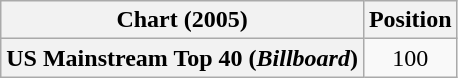<table class="wikitable plainrowheaders" style="text-align:center">
<tr>
<th>Chart (2005)</th>
<th>Position</th>
</tr>
<tr>
<th scope="row">US Mainstream Top 40 (<em>Billboard</em>)</th>
<td>100</td>
</tr>
</table>
